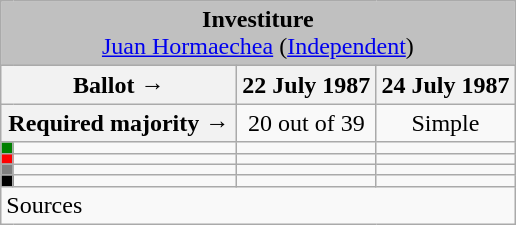<table class="wikitable" style="text-align:center;">
<tr>
<td colspan="4" align="center" bgcolor="#C0C0C0"><strong>Investiture</strong><br><a href='#'>Juan Hormaechea</a> (<a href='#'>Independent</a>)</td>
</tr>
<tr>
<th colspan="2" width="150px">Ballot →</th>
<th>22 July 1987</th>
<th>24 July 1987</th>
</tr>
<tr>
<th colspan="2">Required majority →</th>
<td>20 out of 39 </td>
<td>Simple </td>
</tr>
<tr>
<th width="1px" style="background:green;"></th>
<td align="left"></td>
<td></td>
<td></td>
</tr>
<tr>
<th style="color:inherit;background:red;"></th>
<td align="left"></td>
<td></td>
<td></td>
</tr>
<tr>
<th style="color:inherit;background:gray;"></th>
<td align="left"></td>
<td></td>
<td></td>
</tr>
<tr>
<th style="color:inherit;background:black;"></th>
<td align="left"></td>
<td></td>
<td></td>
</tr>
<tr>
<td align="left" colspan="4">Sources</td>
</tr>
</table>
